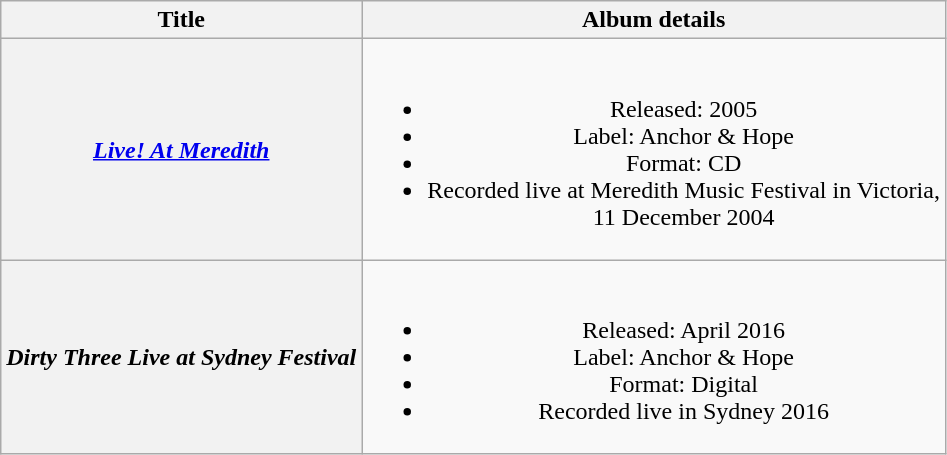<table class="wikitable plainrowheaders" style="text-align:center;">
<tr>
<th>Title</th>
<th>Album details</th>
</tr>
<tr>
<th scope="row"><em><a href='#'>Live! At Meredith</a></em></th>
<td><br><ul><li>Released: 2005</li><li>Label: Anchor & Hope</li><li>Format: CD</li><li>Recorded live at Meredith Music Festival in Victoria, <br> 11 December 2004</li></ul></td>
</tr>
<tr>
<th scope="row"><em>Dirty Three Live at Sydney Festival</em></th>
<td><br><ul><li>Released: April 2016</li><li>Label: Anchor & Hope</li><li>Format: Digital</li><li>Recorded live in Sydney 2016</li></ul></td>
</tr>
</table>
